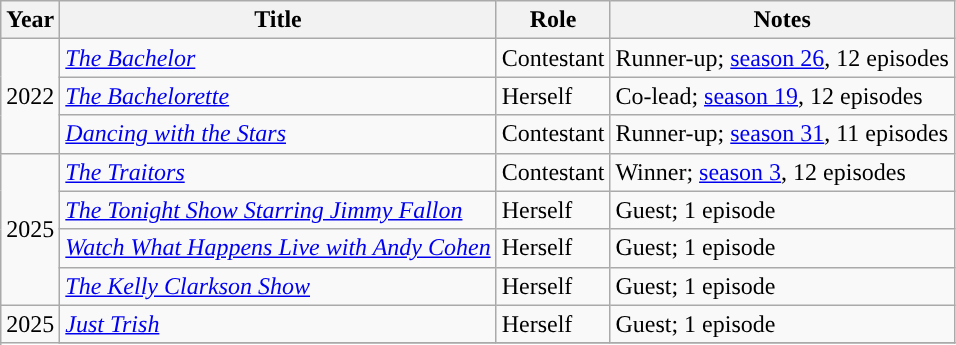<table class="wikitable sortable">
<tr>
<th>Year</th>
<th>Title</th>
<th>Role</th>
<th class="unsortable">Notes</th>
</tr>
<tr>
<td rowspan="3”">2022</td>
<td><a href='#'><em>The Bachelor</em></a></td>
<td>Contestant</td>
<td>Runner-up; <a href='#'>season 26</a>, 12 episodes</td>
</tr>
<tr>
<td><a href='#'><em>The Bachelorette</em></a></td>
<td>Herself</td>
<td>Co-lead; <a href='#'>season 19</a>, 12 episodes</td>
</tr>
<tr>
<td><a href='#'><em>Dancing with the Stars</em></a></td>
<td>Contestant</td>
<td>Runner-up; <a href='#'>season 31</a>, 11 episodes</td>
</tr>
<tr>
<td rowspan="4”">2025</td>
<td><a href='#'><em>The Traitors</em></a></td>
<td>Contestant</td>
<td>Winner; <a href='#'>season 3</a>, 12 episodes</td>
</tr>
<tr>
<td><em><a href='#'>The Tonight Show Starring Jimmy Fallon</a></em></td>
<td>Herself</td>
<td>Guest; 1 episode</td>
</tr>
<tr>
<td><em><a href='#'>Watch What Happens Live with Andy Cohen</a></em></td>
<td>Herself</td>
<td>Guest; 1 episode</td>
</tr>
<tr>
<td><em><a href='#'>The Kelly Clarkson Show</a></em></td>
<td>Herself</td>
<td>Guest; 1 episode</td>
</tr>
<tr>
<td rowspan="4”">2025</td>
<td><em><a href='#'>Just Trish</a></em></td>
<td>Herself</td>
<td>Guest; 1 episode</td>
</tr>
<tr>
</tr>
</table>
